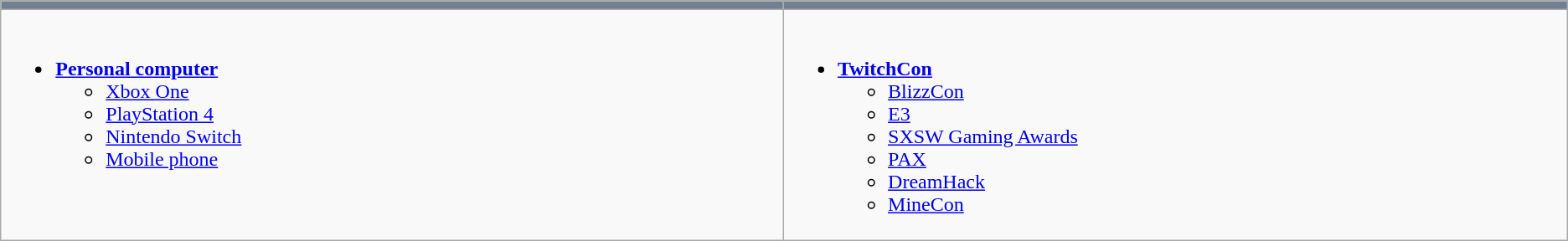<table class=wikitable>
<tr>
<th style="background:#708090; width:75em;"></th>
<th style="background:#708090; width:75em;"></th>
</tr>
<tr>
<td valign="top"><br><ul><li><strong><a href='#'>Personal computer</a></strong><ul><li><a href='#'>Xbox One</a></li><li><a href='#'>PlayStation 4</a></li><li><a href='#'>Nintendo Switch</a></li><li><a href='#'>Mobile phone</a></li></ul></li></ul></td>
<td valign="top"><br><ul><li><strong><a href='#'>TwitchCon</a></strong><ul><li><a href='#'>BlizzCon</a></li><li><a href='#'>E3</a></li><li><a href='#'>SXSW Gaming Awards</a></li><li><a href='#'>PAX</a></li><li><a href='#'>DreamHack</a></li><li><a href='#'>MineCon</a></li></ul></li></ul></td>
</tr>
</table>
